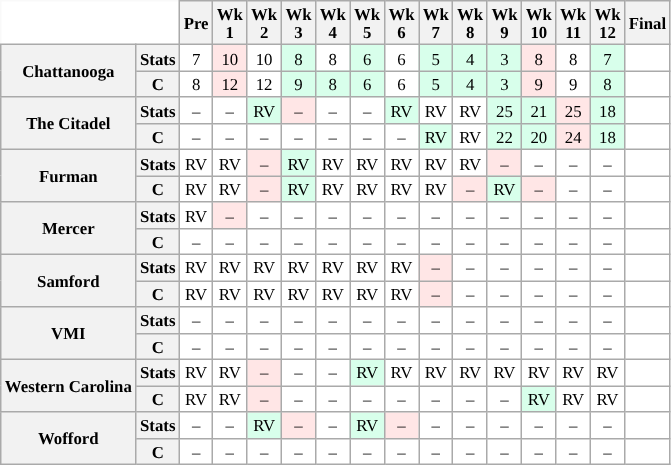<table class="wikitable" style="white-space:nowrap;font-size:70%;">
<tr>
<th colspan=2 style="background:white; border-top-style:hidden; border-left-style:hidden;"> </th>
<th>Pre</th>
<th>Wk<br>1</th>
<th>Wk<br>2</th>
<th>Wk<br>3</th>
<th>Wk<br>4</th>
<th>Wk<br>5</th>
<th>Wk<br>6</th>
<th>Wk<br>7</th>
<th>Wk<br>8</th>
<th>Wk<br>9</th>
<th>Wk<br>10</th>
<th>Wk<br>11</th>
<th>Wk<br>12</th>
<th>Final</th>
</tr>
<tr style="text-align:center;">
<th rowspan=2>Chattanooga</th>
<th>Stats</th>
<td style="background:#FFF;">7</td>
<td style="background:#FFE6E6;">10</td>
<td style="background:#FFF;">10</td>
<td style="background:#D8FFEB;">8</td>
<td style="background:#FFF;">8</td>
<td style="background:#D8FFEB;">6</td>
<td style="background:#FFF;">6</td>
<td style="background:#D8FFEB;">5</td>
<td style="background:#D8FFEB;">4</td>
<td style="background:#D8FFEB;">3</td>
<td style="background:#FFE6E6;">8</td>
<td style="background:#FFF;">8</td>
<td style="background:#D8FFEB;">7</td>
<td style="background:#FFF;"></td>
</tr>
<tr style="text-align:center;">
<th>C</th>
<td style="background:#FFF;">8</td>
<td style="background:#FFE6E6;">12</td>
<td style="background:#FFF;">12</td>
<td style="background:#D8FFEB;">9</td>
<td style="background:#D8FFEB;">8</td>
<td style="background:#D8FFEB;">6</td>
<td style="background:#FFF;">6</td>
<td style="background:#D8FFEB;">5</td>
<td style="background:#D8FFEB;">4</td>
<td style="background:#D8FFEB;">3</td>
<td style="background:#FFE6E6;">9</td>
<td style="background:#FFF;">9</td>
<td style="background:#D8FFEB;">8</td>
<td style="background:#FFF;"></td>
</tr>
<tr style="text-align:center;">
<th rowspan=2>The Citadel</th>
<th>Stats</th>
<td style="background:#FFF;">–</td>
<td style="background:#FFF;">–</td>
<td style="background:#D8FFEB;">RV</td>
<td style="background:#FFE6E6;">–</td>
<td style="background:#FFF;">–</td>
<td style="background:#FFF;">–</td>
<td style="background:#D8FFEB;">RV</td>
<td style="background:#FFF;">RV</td>
<td style="background:#FFF;">RV</td>
<td style="background:#D8FFEB;">25</td>
<td style="background:#D8FFEB;">21</td>
<td style="background:#FFE6E6;">25</td>
<td style="background:#D8FFEB;">18</td>
<td style="background:#FFF;"></td>
</tr>
<tr style="text-align:center;">
<th>C</th>
<td style="background:#FFF;">–</td>
<td style="background:#FFF;">–</td>
<td style="background:#FFF;">–</td>
<td style="background:#FFF;">–</td>
<td style="background:#FFF;">–</td>
<td style="background:#FFF;">–</td>
<td style="background:#FFF;">–</td>
<td style="background:#D8FFEB;">RV</td>
<td style="background:#FFF;">RV</td>
<td style="background:#D8FFEB;">22</td>
<td style="background:#D8FFEB;">20</td>
<td style="background:#FFE6E6;">24</td>
<td style="background:#D8FFEB;">18</td>
<td style="background:#FFF;"></td>
</tr>
<tr style="text-align:center;">
<th rowspan=2>Furman</th>
<th>Stats</th>
<td style="background:#FFF;">RV</td>
<td style="background:#FFF;">RV</td>
<td style="background:#FFE6E6;">–</td>
<td style="background:#D8FFEB;">RV</td>
<td style="background:#FFF;">RV</td>
<td style="background:#FFF;">RV</td>
<td style="background:#FFF;">RV</td>
<td style="background:#FFF;">RV</td>
<td style="background:#FFF;">RV</td>
<td style="background:#FFE6E6;">–</td>
<td style="background:#FFF;">–</td>
<td style="background:#FFF;">–</td>
<td style="background:#FFF;">–</td>
<td style="background:#FFF;"></td>
</tr>
<tr style="text-align:center;">
<th>C</th>
<td style="background:#FFF;">RV</td>
<td style="background:#FFF;">RV</td>
<td style="background:#FFE6E6;">–</td>
<td style="background:#D8FFEB;">RV</td>
<td style="background:#FFF;">RV</td>
<td style="background:#FFF;">RV</td>
<td style="background:#FFF;">RV</td>
<td style="background:#FFF;">RV</td>
<td style="background:#FFE6E6;">–</td>
<td style="background:#D8FFEB;">RV</td>
<td style="background:#FFE6E6;">–</td>
<td style="background:#FFF;">–</td>
<td style="background:#FFF;">–</td>
<td style="background:#FFF;"></td>
</tr>
<tr style="text-align:center;">
<th rowspan=2>Mercer</th>
<th>Stats</th>
<td style="background:#FFF;">RV</td>
<td style="background:#FFE6E6;">–</td>
<td style="background:#FFF;">–</td>
<td style="background:#FFF;">–</td>
<td style="background:#FFF;">–</td>
<td style="background:#FFF;">–</td>
<td style="background:#FFF;">–</td>
<td style="background:#FFF;">–</td>
<td style="background:#FFF;">–</td>
<td style="background:#FFF;">–</td>
<td style="background:#FFF;">–</td>
<td style="background:#FFF;">–</td>
<td style="background:#FFF;">–</td>
<td style="background:#FFF;"></td>
</tr>
<tr style="text-align:center;">
<th>C</th>
<td style="background:#FFF;">–</td>
<td style="background:#FFF;">–</td>
<td style="background:#FFF;">–</td>
<td style="background:#FFF;">–</td>
<td style="background:#FFF;">–</td>
<td style="background:#FFF;">–</td>
<td style="background:#FFF;">–</td>
<td style="background:#FFF;">–</td>
<td style="background:#FFF;">–</td>
<td style="background:#FFF;">–</td>
<td style="background:#FFF;">–</td>
<td style="background:#FFF;">–</td>
<td style="background:#FFF;">–</td>
<td style="background:#FFF;"></td>
</tr>
<tr style="text-align:center;">
<th rowspan=2>Samford</th>
<th>Stats</th>
<td style="background:#FFF;">RV</td>
<td style="background:#FFF;">RV</td>
<td style="background:#FFF;">RV</td>
<td style="background:#FFF;">RV</td>
<td style="background:#FFF;">RV</td>
<td style="background:#FFF;">RV</td>
<td style="background:#FFF;">RV</td>
<td style="background:#FFE6E6;">–</td>
<td style="background:#FFF;">–</td>
<td style="background:#FFF;">–</td>
<td style="background:#FFF;">–</td>
<td style="background:#FFF;">–</td>
<td style="background:#FFF;">–</td>
<td style="background:#FFF;"></td>
</tr>
<tr style="text-align:center;">
<th>C</th>
<td style="background:#FFF;">RV</td>
<td style="background:#FFF;">RV</td>
<td style="background:#FFF;">RV</td>
<td style="background:#FFF;">RV</td>
<td style="background:#FFF;">RV</td>
<td style="background:#FFF;">RV</td>
<td style="background:#FFF;">RV</td>
<td style="background:#FFE6E6;">–</td>
<td style="background:#FFF;">–</td>
<td style="background:#FFF;">–</td>
<td style="background:#FFF;">–</td>
<td style="background:#FFF;">–</td>
<td style="background:#FFF;">–</td>
<td style="background:#FFF;"></td>
</tr>
<tr style="text-align:center;">
<th rowspan=2>VMI</th>
<th>Stats</th>
<td style="background:#FFF;">–</td>
<td style="background:#FFF;">–</td>
<td style="background:#FFF;">–</td>
<td style="background:#FFF;">–</td>
<td style="background:#FFF;">–</td>
<td style="background:#FFF;">–</td>
<td style="background:#FFF;">–</td>
<td style="background:#FFF;">–</td>
<td style="background:#FFF;">–</td>
<td style="background:#FFF;">–</td>
<td style="background:#FFF;">–</td>
<td style="background:#FFF;">–</td>
<td style="background:#FFF;">–</td>
<td style="background:#FFF;"></td>
</tr>
<tr style="text-align:center;">
<th>C</th>
<td style="background:#FFF;">–</td>
<td style="background:#FFF;">–</td>
<td style="background:#FFF;">–</td>
<td style="background:#FFF;">–</td>
<td style="background:#FFF;">–</td>
<td style="background:#FFF;">–</td>
<td style="background:#FFF;">–</td>
<td style="background:#FFF;">–</td>
<td style="background:#FFF;">–</td>
<td style="background:#FFF;">–</td>
<td style="background:#FFF;">–</td>
<td style="background:#FFF;">–</td>
<td style="background:#FFF;">–</td>
<td style="background:#FFF;"></td>
</tr>
<tr style="text-align:center;">
<th rowspan=2>Western Carolina</th>
<th>Stats</th>
<td style="background:#FFF;">RV</td>
<td style="background:#FFF;">RV</td>
<td style="background:#FFE6E6;">–</td>
<td style="background:#FFF;">–</td>
<td style="background:#FFF;">–</td>
<td style="background:#D8FFEB;">RV</td>
<td style="background:#FFF;">RV</td>
<td style="background:#FFF;">RV</td>
<td style="background:#FFF;">RV</td>
<td style="background:#FFF;">RV</td>
<td style="background:#FFF;">RV</td>
<td style="background:#FFF;">RV</td>
<td style="background:#FFF;">RV</td>
<td style="background:#FFF;"></td>
</tr>
<tr style="text-align:center;">
<th>C</th>
<td style="background:#FFF;">RV</td>
<td style="background:#FFF;">RV</td>
<td style="background:#FFE6E6;">–</td>
<td style="background:#FFF;">–</td>
<td style="background:#FFF;">–</td>
<td style="background:#FFF;">–</td>
<td style="background:#FFF;">–</td>
<td style="background:#FFF;">–</td>
<td style="background:#FFF;">–</td>
<td style="background:#FFF;">–</td>
<td style="background:#D8FFEB;">RV</td>
<td style="background:#FFF;">RV</td>
<td style="background:#FFF;">RV</td>
<td style="background:#FFF;"></td>
</tr>
<tr style="text-align:center;">
<th rowspan=2>Wofford</th>
<th>Stats</th>
<td style="background:#FFF;">–</td>
<td style="background:#FFF;">–</td>
<td style="background:#D8FFEB;">RV</td>
<td style="background:#FFE6E6;">–</td>
<td style="background:#FFF;">–</td>
<td style="background:#D8FFEB;">RV</td>
<td style="background:#FFE6E6;">–</td>
<td style="background:#FFF;">–</td>
<td style="background:#FFF;">–</td>
<td style="background:#FFF;">–</td>
<td style="background:#FFF;">–</td>
<td style="background:#FFF;">–</td>
<td style="background:#FFF;">–</td>
<td style="background:#FFF;"></td>
</tr>
<tr style="text-align:center;">
<th>C</th>
<td style="background:#FFF;">–</td>
<td style="background:#FFF;">–</td>
<td style="background:#FFF;">–</td>
<td style="background:#FFF;">–</td>
<td style="background:#FFF;">–</td>
<td style="background:#FFF;">–</td>
<td style="background:#FFF;">–</td>
<td style="background:#FFF;">–</td>
<td style="background:#FFF;">–</td>
<td style="background:#FFF;">–</td>
<td style="background:#FFF;">–</td>
<td style="background:#FFF;">–</td>
<td style="background:#FFF;">–</td>
<td style="background:#FFF;"></td>
</tr>
</table>
